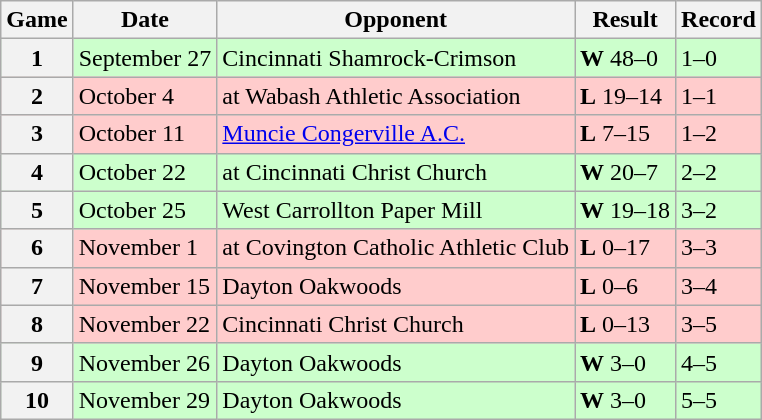<table class="wikitable">
<tr>
<th>Game</th>
<th>Date</th>
<th>Opponent</th>
<th>Result</th>
<th>Record</th>
</tr>
<tr style="background:#cfc">
<th>1</th>
<td>September 27</td>
<td>Cincinnati Shamrock-Crimson</td>
<td><strong>W</strong> 48–0</td>
<td>1–0</td>
</tr>
<tr style="background:#fcc">
<th>2</th>
<td>October 4</td>
<td>at Wabash Athletic Association</td>
<td><strong>L</strong> 19–14</td>
<td>1–1</td>
</tr>
<tr style="background:#fcc">
<th>3</th>
<td>October 11</td>
<td><a href='#'>Muncie Congerville A.C.</a></td>
<td><strong>L</strong> 7–15</td>
<td>1–2</td>
</tr>
<tr style="background:#cfc">
<th>4</th>
<td>October 22</td>
<td>at Cincinnati Christ Church</td>
<td><strong>W</strong> 20–7</td>
<td>2–2</td>
</tr>
<tr style="background:#cfc">
<th>5</th>
<td>October 25</td>
<td>West Carrollton Paper Mill</td>
<td><strong>W</strong> 19–18</td>
<td>3–2</td>
</tr>
<tr style="background:#fcc">
<th>6</th>
<td>November 1</td>
<td>at Covington Catholic Athletic Club</td>
<td><strong>L</strong> 0–17</td>
<td>3–3</td>
</tr>
<tr style="background:#fcc">
<th>7</th>
<td>November 15</td>
<td>Dayton Oakwoods</td>
<td><strong>L</strong> 0–6</td>
<td>3–4</td>
</tr>
<tr style="background:#fcc">
<th>8</th>
<td>November 22</td>
<td>Cincinnati Christ Church</td>
<td><strong>L</strong> 0–13</td>
<td>3–5</td>
</tr>
<tr style="background:#cfc">
<th>9</th>
<td>November 26</td>
<td>Dayton Oakwoods</td>
<td><strong>W</strong> 3–0</td>
<td>4–5</td>
</tr>
<tr style="background:#cfc">
<th>10</th>
<td>November 29</td>
<td>Dayton Oakwoods</td>
<td><strong>W</strong> 3–0</td>
<td>5–5</td>
</tr>
</table>
